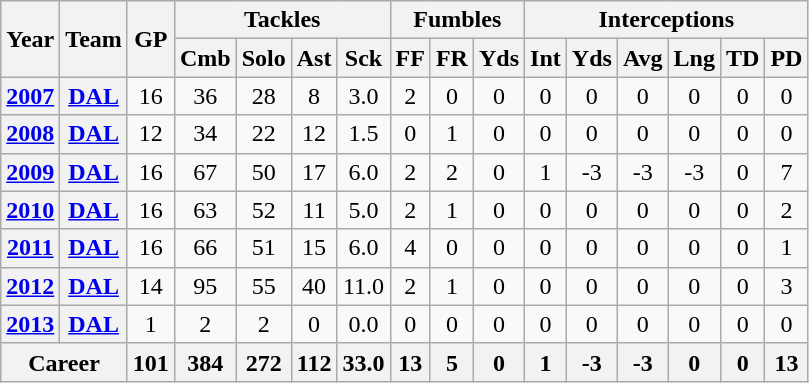<table class="wikitable" style="text-align: center;">
<tr>
<th rowspan="2">Year</th>
<th rowspan="2">Team</th>
<th rowspan="2">GP</th>
<th colspan="4">Tackles</th>
<th colspan="3">Fumbles</th>
<th colspan="6">Interceptions</th>
</tr>
<tr>
<th>Cmb</th>
<th>Solo</th>
<th>Ast</th>
<th>Sck</th>
<th>FF</th>
<th>FR</th>
<th>Yds</th>
<th>Int</th>
<th>Yds</th>
<th>Avg</th>
<th>Lng</th>
<th>TD</th>
<th>PD</th>
</tr>
<tr>
<th><a href='#'>2007</a></th>
<th><a href='#'>DAL</a></th>
<td>16</td>
<td>36</td>
<td>28</td>
<td>8</td>
<td>3.0</td>
<td>2</td>
<td>0</td>
<td>0</td>
<td>0</td>
<td>0</td>
<td>0</td>
<td>0</td>
<td>0</td>
<td>0</td>
</tr>
<tr>
<th><a href='#'>2008</a></th>
<th><a href='#'>DAL</a></th>
<td>12</td>
<td>34</td>
<td>22</td>
<td>12</td>
<td>1.5</td>
<td>0</td>
<td>1</td>
<td>0</td>
<td>0</td>
<td>0</td>
<td>0</td>
<td>0</td>
<td>0</td>
<td>0</td>
</tr>
<tr>
<th><a href='#'>2009</a></th>
<th><a href='#'>DAL</a></th>
<td>16</td>
<td>67</td>
<td>50</td>
<td>17</td>
<td>6.0</td>
<td>2</td>
<td>2</td>
<td>0</td>
<td>1</td>
<td>-3</td>
<td>-3</td>
<td>-3</td>
<td>0</td>
<td>7</td>
</tr>
<tr>
<th><a href='#'>2010</a></th>
<th><a href='#'>DAL</a></th>
<td>16</td>
<td>63</td>
<td>52</td>
<td>11</td>
<td>5.0</td>
<td>2</td>
<td>1</td>
<td>0</td>
<td>0</td>
<td>0</td>
<td>0</td>
<td>0</td>
<td>0</td>
<td>2</td>
</tr>
<tr>
<th><a href='#'>2011</a></th>
<th><a href='#'>DAL</a></th>
<td>16</td>
<td>66</td>
<td>51</td>
<td>15</td>
<td>6.0</td>
<td>4</td>
<td>0</td>
<td>0</td>
<td>0</td>
<td>0</td>
<td>0</td>
<td>0</td>
<td>0</td>
<td>1</td>
</tr>
<tr>
<th><a href='#'>2012</a></th>
<th><a href='#'>DAL</a></th>
<td>14</td>
<td>95</td>
<td>55</td>
<td>40</td>
<td>11.0</td>
<td>2</td>
<td>1</td>
<td>0</td>
<td>0</td>
<td>0</td>
<td>0</td>
<td>0</td>
<td>0</td>
<td>3</td>
</tr>
<tr>
<th><a href='#'>2013</a></th>
<th><a href='#'>DAL</a></th>
<td>1</td>
<td>2</td>
<td>2</td>
<td>0</td>
<td>0.0</td>
<td>0</td>
<td>0</td>
<td>0</td>
<td>0</td>
<td>0</td>
<td>0</td>
<td>0</td>
<td>0</td>
<td>0</td>
</tr>
<tr>
<th colspan="2">Career</th>
<th>101</th>
<th>384</th>
<th>272</th>
<th>112</th>
<th>33.0</th>
<th>13</th>
<th>5</th>
<th>0</th>
<th>1</th>
<th>-3</th>
<th>-3</th>
<th>0</th>
<th>0</th>
<th>13</th>
</tr>
</table>
